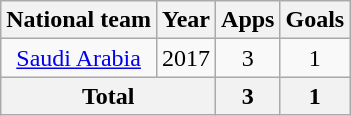<table class=wikitable style="text-align: center;">
<tr>
<th>National team</th>
<th>Year</th>
<th>Apps</th>
<th>Goals</th>
</tr>
<tr>
<td rowspan=1><a href='#'>Saudi Arabia</a></td>
<td>2017</td>
<td>3</td>
<td>1</td>
</tr>
<tr>
<th colspan=2>Total</th>
<th>3</th>
<th>1</th>
</tr>
</table>
